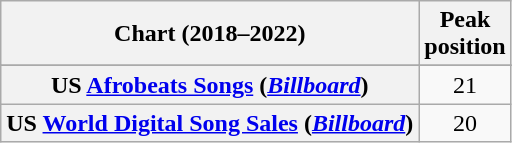<table class="wikitable sortable plainrowheaders" style="text-align:center">
<tr>
<th scope="col">Chart (2018–2022)</th>
<th scope="col">Peak<br>position</th>
</tr>
<tr>
</tr>
<tr>
</tr>
<tr>
<th scope="row">US <a href='#'>Afrobeats Songs</a> (<em><a href='#'>Billboard</a></em>)</th>
<td>21</td>
</tr>
<tr>
<th scope="row">US <a href='#'>World Digital Song Sales</a> (<em><a href='#'>Billboard</a></em>)</th>
<td>20</td>
</tr>
</table>
